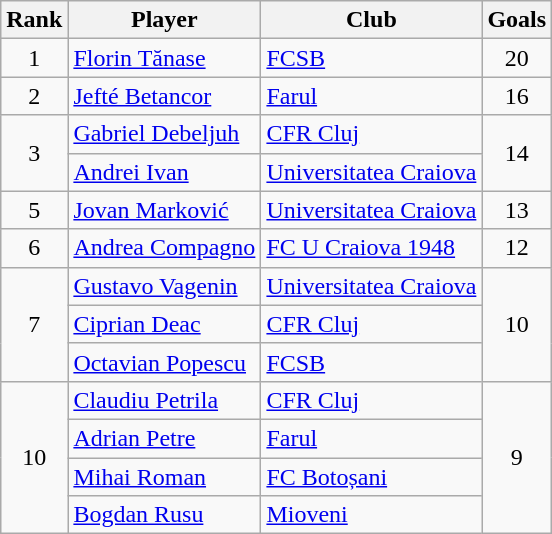<table class="wikitable">
<tr>
<th>Rank</th>
<th>Player</th>
<th>Club</th>
<th>Goals</th>
</tr>
<tr>
<td align=center>1</td>
<td> <a href='#'>Florin Tănase</a></td>
<td><a href='#'>FCSB</a></td>
<td align=center>20</td>
</tr>
<tr>
<td rowspan=1 align=center>2</td>
<td> <a href='#'>Jefté Betancor</a></td>
<td><a href='#'>Farul</a></td>
<td rowspan=1 align=center>16</td>
</tr>
<tr>
<td rowspan=2 align=center>3</td>
<td> <a href='#'>Gabriel Debeljuh</a></td>
<td><a href='#'>CFR Cluj</a></td>
<td rowspan=2 align=center>14</td>
</tr>
<tr>
<td> <a href='#'>Andrei Ivan</a></td>
<td><a href='#'>Universitatea Craiova</a></td>
</tr>
<tr>
<td rowspan=1 align=center>5</td>
<td> <a href='#'>Jovan Marković</a></td>
<td><a href='#'>Universitatea Craiova</a></td>
<td rowspan=1 align=center>13</td>
</tr>
<tr>
<td rowspan=1 align=center>6</td>
<td> <a href='#'>Andrea Compagno</a></td>
<td><a href='#'>FC U Craiova 1948</a></td>
<td rowspan=1 align=center>12</td>
</tr>
<tr>
<td rowspan=3 align=center>7</td>
<td> <a href='#'>Gustavo Vagenin</a></td>
<td><a href='#'>Universitatea Craiova</a></td>
<td rowspan=3 align=center>10</td>
</tr>
<tr>
<td> <a href='#'>Ciprian Deac</a></td>
<td><a href='#'>CFR Cluj</a></td>
</tr>
<tr>
<td> <a href='#'>Octavian Popescu</a></td>
<td><a href='#'>FCSB</a></td>
</tr>
<tr>
<td rowspan=4 align=center>10</td>
<td> <a href='#'>Claudiu Petrila</a></td>
<td><a href='#'>CFR Cluj</a></td>
<td rowspan=4 align=center>9</td>
</tr>
<tr>
<td> <a href='#'>Adrian Petre</a></td>
<td><a href='#'>Farul</a></td>
</tr>
<tr>
<td> <a href='#'>Mihai Roman</a></td>
<td><a href='#'>FC Botoșani</a></td>
</tr>
<tr>
<td> <a href='#'>Bogdan Rusu</a></td>
<td><a href='#'>Mioveni</a></td>
</tr>
</table>
